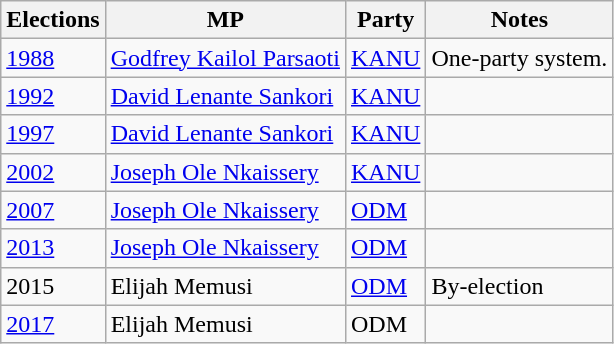<table class="wikitable">
<tr>
<th>Elections</th>
<th>MP </th>
<th>Party</th>
<th>Notes</th>
</tr>
<tr>
<td><a href='#'>1988</a></td>
<td><a href='#'>Godfrey Kailol Parsaoti</a></td>
<td><a href='#'>KANU</a></td>
<td>One-party system.</td>
</tr>
<tr>
<td><a href='#'>1992</a></td>
<td><a href='#'>David Lenante Sankori</a></td>
<td><a href='#'>KANU</a></td>
<td></td>
</tr>
<tr>
<td><a href='#'>1997</a></td>
<td><a href='#'>David Lenante Sankori</a></td>
<td><a href='#'>KANU</a></td>
<td></td>
</tr>
<tr>
<td><a href='#'>2002</a></td>
<td><a href='#'>Joseph Ole Nkaissery</a></td>
<td><a href='#'>KANU</a></td>
<td></td>
</tr>
<tr>
<td><a href='#'>2007</a></td>
<td><a href='#'>Joseph Ole Nkaissery</a></td>
<td><a href='#'>ODM</a></td>
<td></td>
</tr>
<tr>
<td><a href='#'>2013</a></td>
<td><a href='#'>Joseph Ole Nkaissery</a></td>
<td><a href='#'>ODM</a></td>
<td></td>
</tr>
<tr>
<td>2015</td>
<td>Elijah Memusi</td>
<td><a href='#'>ODM</a></td>
<td>By-election</td>
</tr>
<tr>
<td><a href='#'>2017</a></td>
<td>Elijah Memusi</td>
<td>ODM</td>
<td></td>
</tr>
</table>
